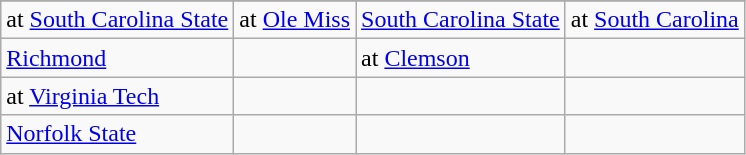<table class="wikitable">
<tr>
</tr>
<tr>
<td>at <a href='#'>South Carolina State</a></td>
<td>at <a href='#'>Ole Miss</a></td>
<td><a href='#'>South Carolina State</a></td>
<td>at <a href='#'>South Carolina</a></td>
</tr>
<tr>
<td><a href='#'>Richmond</a></td>
<td></td>
<td>at <a href='#'>Clemson</a></td>
<td></td>
</tr>
<tr>
<td>at <a href='#'>Virginia Tech</a></td>
<td></td>
<td></td>
<td></td>
</tr>
<tr>
<td><a href='#'>Norfolk State</a></td>
<td></td>
<td></td>
<td></td>
</tr>
</table>
